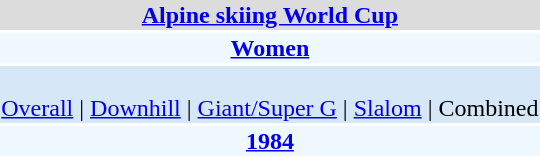<table align="right" class="toccolours" style="margin: 0 0 1em 1em;">
<tr>
<td colspan="2" align=center bgcolor=Gainsboro><strong><a href='#'>Alpine skiing World Cup</a></strong></td>
</tr>
<tr>
<td colspan="2" align=center bgcolor=AliceBlue><strong><a href='#'>Women</a></strong></td>
</tr>
<tr>
<td colspan="2" align=center bgcolor=D6E8F8><br><a href='#'>Overall</a> | 
<a href='#'>Downhill</a> | 
<a href='#'>Giant/Super G</a> | 
<a href='#'>Slalom</a> | 
Combined</td>
</tr>
<tr>
<td colspan="2" align=center bgcolor=AliceBlue><strong><a href='#'>1984</a></strong></td>
</tr>
</table>
